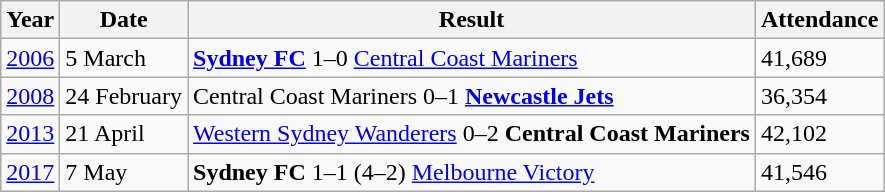<table class="wikitable">
<tr>
<th>Year</th>
<th>Date</th>
<th>Result</th>
<th>Attendance</th>
</tr>
<tr>
<td><a href='#'>2006</a></td>
<td>5 March</td>
<td><strong><a href='#'>Sydney FC</a></strong> 1–0 <a href='#'>Central Coast Mariners</a></td>
<td>41,689</td>
</tr>
<tr>
<td><a href='#'>2008</a></td>
<td>24 February</td>
<td>Central Coast Mariners 0–1 <strong><a href='#'>Newcastle Jets</a></strong></td>
<td>36,354</td>
</tr>
<tr>
<td><a href='#'>2013</a></td>
<td>21 April</td>
<td><a href='#'>Western Sydney Wanderers</a> 0–2 <strong>Central Coast Mariners</strong></td>
<td>42,102</td>
</tr>
<tr>
<td><a href='#'>2017</a></td>
<td>7 May</td>
<td><strong>Sydney FC</strong> 1–1 (4–2) <a href='#'>Melbourne Victory</a></td>
<td>41,546</td>
</tr>
</table>
